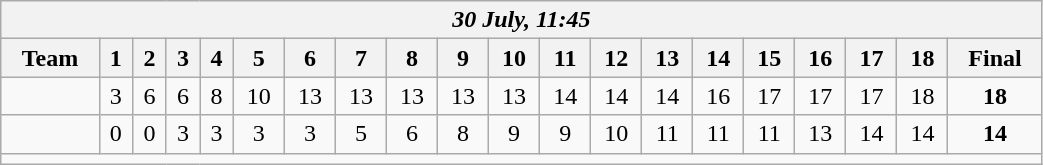<table class=wikitable style="text-align:center; width: 55%">
<tr>
<th colspan=20><em>30 July, 11:45</em></th>
</tr>
<tr>
<th>Team</th>
<th>1</th>
<th>2</th>
<th>3</th>
<th>4</th>
<th>5</th>
<th>6</th>
<th>7</th>
<th>8</th>
<th>9</th>
<th>10</th>
<th>11</th>
<th>12</th>
<th>13</th>
<th>14</th>
<th>15</th>
<th>16</th>
<th>17</th>
<th>18</th>
<th>Final</th>
</tr>
<tr>
<td align=left><strong></strong></td>
<td>3</td>
<td>6</td>
<td>6</td>
<td>8</td>
<td>10</td>
<td>13</td>
<td>13</td>
<td>13</td>
<td>13</td>
<td>13</td>
<td>14</td>
<td>14</td>
<td>14</td>
<td>16</td>
<td>17</td>
<td>17</td>
<td>17</td>
<td>18</td>
<td><strong>18</strong></td>
</tr>
<tr>
<td align=left></td>
<td>0</td>
<td>0</td>
<td>3</td>
<td>3</td>
<td>3</td>
<td>3</td>
<td>5</td>
<td>6</td>
<td>8</td>
<td>9</td>
<td>9</td>
<td>10</td>
<td>11</td>
<td>11</td>
<td>11</td>
<td>13</td>
<td>14</td>
<td>14</td>
<td><strong>14</strong></td>
</tr>
<tr>
<td colspan=20></td>
</tr>
</table>
